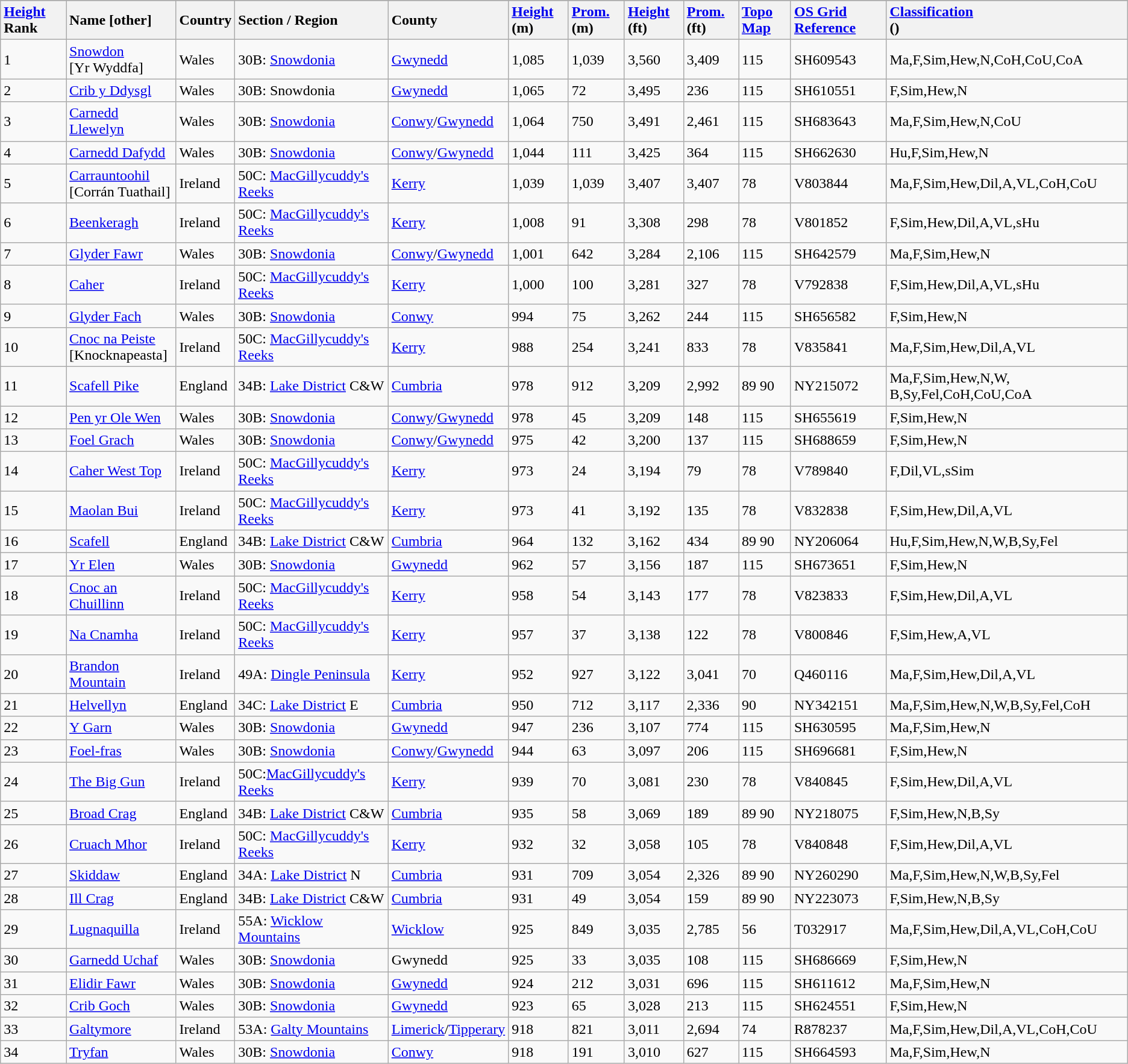<table class="wikitable sortable" style="text-align:left">
<tr>
</tr>
<tr>
<th style="text-align:left"><a href='#'>Height</a> Rank</th>
<th style="text-align:left">Name [other]</th>
<th style="text-align:left">Country</th>
<th style="text-align:left">Section / Region</th>
<th style="text-align:left">County</th>
<th style="text-align:left"><a href='#'>Height</a> (m)</th>
<th style="text-align:left"><a href='#'>Prom.</a> (m)</th>
<th style="text-align:left"><a href='#'>Height</a> (ft)</th>
<th style="text-align:left"><a href='#'>Prom.</a> (ft)</th>
<th style="text-align:left"><a href='#'>Topo Map</a></th>
<th style="text-align:left"><a href='#'>OS Grid Reference</a></th>
<th style="text-align:left"><a href='#'>Classification</a><br>()</th>
</tr>
<tr>
<td>1</td>
<td><a href='#'>Snowdon</a><br>[Yr Wyddfa]</td>
<td>Wales</td>
<td>30B: <a href='#'>Snowdonia</a></td>
<td><a href='#'>Gwynedd</a></td>
<td>1,085</td>
<td>1,039</td>
<td>3,560</td>
<td>3,409</td>
<td>115</td>
<td>SH609543</td>
<td>Ma,F,Sim,Hew,N,CoH,CoU,CoA</td>
</tr>
<tr>
<td>2</td>
<td><a href='#'>Crib y Ddysgl</a></td>
<td>Wales</td>
<td>30B: Snowdonia</td>
<td><a href='#'>Gwynedd</a></td>
<td>1,065</td>
<td>72</td>
<td>3,495</td>
<td>236</td>
<td>115</td>
<td>SH610551</td>
<td>F,Sim,Hew,N</td>
</tr>
<tr>
<td>3</td>
<td><a href='#'>Carnedd Llewelyn</a></td>
<td>Wales</td>
<td>30B: <a href='#'>Snowdonia</a></td>
<td><a href='#'>Conwy</a>/<a href='#'>Gwynedd</a></td>
<td>1,064</td>
<td>750</td>
<td>3,491</td>
<td>2,461</td>
<td>115</td>
<td>SH683643</td>
<td>Ma,F,Sim,Hew,N,CoU</td>
</tr>
<tr>
<td>4</td>
<td><a href='#'>Carnedd Dafydd</a></td>
<td>Wales</td>
<td>30B: <a href='#'>Snowdonia</a></td>
<td><a href='#'>Conwy</a>/<a href='#'>Gwynedd</a></td>
<td>1,044</td>
<td>111</td>
<td>3,425</td>
<td>364</td>
<td>115</td>
<td>SH662630</td>
<td>Hu,F,Sim,Hew,N</td>
</tr>
<tr>
<td>5</td>
<td><a href='#'>Carrauntoohil</a><br>[Corrán Tuathail]</td>
<td>Ireland</td>
<td>50C: <a href='#'>MacGillycuddy's Reeks</a></td>
<td><a href='#'>Kerry</a></td>
<td>1,039</td>
<td>1,039</td>
<td>3,407</td>
<td>3,407</td>
<td>78</td>
<td>V803844</td>
<td>Ma,F,Sim,Hew,Dil,A,VL,CoH,CoU</td>
</tr>
<tr>
<td>6</td>
<td><a href='#'>Beenkeragh</a></td>
<td>Ireland</td>
<td>50C: <a href='#'>MacGillycuddy's Reeks</a></td>
<td><a href='#'>Kerry</a></td>
<td>1,008</td>
<td>91</td>
<td>3,308</td>
<td>298</td>
<td>78</td>
<td>V801852</td>
<td>F,Sim,Hew,Dil,A,VL,sHu</td>
</tr>
<tr>
<td>7</td>
<td><a href='#'>Glyder Fawr</a></td>
<td>Wales</td>
<td>30B: <a href='#'>Snowdonia</a></td>
<td><a href='#'>Conwy</a>/<a href='#'>Gwynedd</a></td>
<td>1,001</td>
<td>642</td>
<td>3,284</td>
<td>2,106</td>
<td>115</td>
<td>SH642579</td>
<td>Ma,F,Sim,Hew,N</td>
</tr>
<tr>
<td>8</td>
<td><a href='#'>Caher</a></td>
<td>Ireland</td>
<td>50C: <a href='#'>MacGillycuddy's Reeks</a></td>
<td><a href='#'>Kerry</a></td>
<td>1,000</td>
<td>100</td>
<td>3,281</td>
<td>327</td>
<td>78</td>
<td>V792838</td>
<td>F,Sim,Hew,Dil,A,VL,sHu</td>
</tr>
<tr>
<td>9</td>
<td><a href='#'>Glyder Fach</a></td>
<td>Wales</td>
<td>30B: <a href='#'>Snowdonia</a></td>
<td><a href='#'>Conwy</a></td>
<td>994</td>
<td>75</td>
<td>3,262</td>
<td>244</td>
<td>115</td>
<td>SH656582</td>
<td>F,Sim,Hew,N</td>
</tr>
<tr>
<td>10</td>
<td><a href='#'>Cnoc na Peiste</a><br>[Knocknapeasta]</td>
<td>Ireland</td>
<td>50C: <a href='#'>MacGillycuddy's Reeks</a></td>
<td><a href='#'>Kerry</a></td>
<td>988</td>
<td>254</td>
<td>3,241</td>
<td>833</td>
<td>78</td>
<td>V835841</td>
<td>Ma,F,Sim,Hew,Dil,A,VL</td>
</tr>
<tr>
<td>11</td>
<td><a href='#'>Scafell Pike</a></td>
<td>England</td>
<td>34B: <a href='#'>Lake District</a> C&W</td>
<td><a href='#'>Cumbria</a></td>
<td>978</td>
<td>912</td>
<td>3,209</td>
<td>2,992</td>
<td>89 90</td>
<td>NY215072</td>
<td>Ma,F,Sim,Hew,N,W, B,Sy,Fel,CoH,CoU,CoA</td>
</tr>
<tr>
<td>12</td>
<td><a href='#'>Pen yr Ole Wen</a></td>
<td>Wales</td>
<td>30B: <a href='#'>Snowdonia</a></td>
<td><a href='#'>Conwy</a>/<a href='#'>Gwynedd</a></td>
<td>978</td>
<td>45</td>
<td>3,209</td>
<td>148</td>
<td>115</td>
<td>SH655619</td>
<td>F,Sim,Hew,N</td>
</tr>
<tr>
<td>13</td>
<td><a href='#'>Foel Grach</a></td>
<td>Wales</td>
<td>30B: <a href='#'>Snowdonia</a></td>
<td><a href='#'>Conwy</a>/<a href='#'>Gwynedd</a></td>
<td>975</td>
<td>42</td>
<td>3,200</td>
<td>137</td>
<td>115</td>
<td>SH688659</td>
<td>F,Sim,Hew,N</td>
</tr>
<tr>
<td>14</td>
<td><a href='#'>Caher West Top</a></td>
<td>Ireland</td>
<td>50C: <a href='#'>MacGillycuddy's Reeks</a></td>
<td><a href='#'>Kerry</a></td>
<td>973</td>
<td>24</td>
<td>3,194</td>
<td>79</td>
<td>78</td>
<td>V789840</td>
<td>F,Dil,VL,sSim</td>
</tr>
<tr>
<td>15</td>
<td><a href='#'>Maolan Bui</a></td>
<td>Ireland</td>
<td>50C: <a href='#'>MacGillycuddy's Reeks</a></td>
<td><a href='#'>Kerry</a></td>
<td>973</td>
<td>41</td>
<td>3,192</td>
<td>135</td>
<td>78</td>
<td>V832838</td>
<td>F,Sim,Hew,Dil,A,VL</td>
</tr>
<tr>
<td>16</td>
<td><a href='#'>Scafell</a></td>
<td>England</td>
<td>34B: <a href='#'>Lake District</a> C&W</td>
<td><a href='#'>Cumbria</a></td>
<td>964</td>
<td>132</td>
<td>3,162</td>
<td>434</td>
<td>89 90</td>
<td>NY206064</td>
<td>Hu,F,Sim,Hew,N,W,B,Sy,Fel</td>
</tr>
<tr>
<td>17</td>
<td><a href='#'>Yr Elen</a></td>
<td>Wales</td>
<td>30B: <a href='#'>Snowdonia</a></td>
<td><a href='#'>Gwynedd</a></td>
<td>962</td>
<td>57</td>
<td>3,156</td>
<td>187</td>
<td>115</td>
<td>SH673651</td>
<td>F,Sim,Hew,N</td>
</tr>
<tr>
<td>18</td>
<td><a href='#'>Cnoc an Chuillinn</a></td>
<td>Ireland</td>
<td>50C: <a href='#'>MacGillycuddy's Reeks</a></td>
<td><a href='#'>Kerry</a></td>
<td>958</td>
<td>54</td>
<td>3,143</td>
<td>177</td>
<td>78</td>
<td>V823833</td>
<td>F,Sim,Hew,Dil,A,VL</td>
</tr>
<tr>
<td>19</td>
<td><a href='#'>Na Cnamha</a></td>
<td>Ireland</td>
<td>50C: <a href='#'>MacGillycuddy's Reeks</a></td>
<td><a href='#'>Kerry</a></td>
<td>957</td>
<td>37</td>
<td>3,138</td>
<td>122</td>
<td>78</td>
<td>V800846</td>
<td>F,Sim,Hew,A,VL</td>
</tr>
<tr>
<td>20</td>
<td><a href='#'>Brandon Mountain</a></td>
<td>Ireland</td>
<td>49A: <a href='#'>Dingle Peninsula</a></td>
<td><a href='#'>Kerry</a></td>
<td>952</td>
<td>927</td>
<td>3,122</td>
<td>3,041</td>
<td>70</td>
<td>Q460116</td>
<td>Ma,F,Sim,Hew,Dil,A,VL</td>
</tr>
<tr>
<td>21</td>
<td><a href='#'>Helvellyn</a></td>
<td>England</td>
<td>34C: <a href='#'>Lake District</a> E</td>
<td><a href='#'>Cumbria</a></td>
<td>950</td>
<td>712</td>
<td>3,117</td>
<td>2,336</td>
<td>90</td>
<td>NY342151</td>
<td>Ma,F,Sim,Hew,N,W,B,Sy,Fel,CoH</td>
</tr>
<tr>
<td>22</td>
<td><a href='#'>Y Garn</a></td>
<td>Wales</td>
<td>30B: <a href='#'>Snowdonia</a></td>
<td><a href='#'>Gwynedd</a></td>
<td>947</td>
<td>236</td>
<td>3,107</td>
<td>774</td>
<td>115</td>
<td>SH630595</td>
<td>Ma,F,Sim,Hew,N</td>
</tr>
<tr>
<td>23</td>
<td><a href='#'>Foel-fras</a></td>
<td>Wales</td>
<td>30B: <a href='#'>Snowdonia</a></td>
<td><a href='#'>Conwy</a>/<a href='#'>Gwynedd</a></td>
<td>944</td>
<td>63</td>
<td>3,097</td>
<td>206</td>
<td>115</td>
<td>SH696681</td>
<td>F,Sim,Hew,N</td>
</tr>
<tr>
<td>24</td>
<td><a href='#'>The Big Gun</a></td>
<td>Ireland</td>
<td>50C:<a href='#'>MacGillycuddy's Reeks</a></td>
<td><a href='#'>Kerry</a></td>
<td>939</td>
<td>70</td>
<td>3,081</td>
<td>230</td>
<td>78</td>
<td>V840845</td>
<td>F,Sim,Hew,Dil,A,VL</td>
</tr>
<tr>
<td>25</td>
<td><a href='#'>Broad Crag</a></td>
<td>England</td>
<td>34B: <a href='#'>Lake District</a> C&W</td>
<td><a href='#'>Cumbria</a></td>
<td>935</td>
<td>58</td>
<td>3,069</td>
<td>189</td>
<td>89 90</td>
<td>NY218075</td>
<td>F,Sim,Hew,N,B,Sy</td>
</tr>
<tr>
<td>26</td>
<td><a href='#'>Cruach Mhor</a></td>
<td>Ireland</td>
<td>50C: <a href='#'>MacGillycuddy's Reeks</a></td>
<td><a href='#'>Kerry</a></td>
<td>932</td>
<td>32</td>
<td>3,058</td>
<td>105</td>
<td>78</td>
<td>V840848</td>
<td>F,Sim,Hew,Dil,A,VL</td>
</tr>
<tr>
<td>27</td>
<td><a href='#'>Skiddaw</a></td>
<td>England</td>
<td>34A: <a href='#'>Lake District</a> N</td>
<td><a href='#'>Cumbria</a></td>
<td>931</td>
<td>709</td>
<td>3,054</td>
<td>2,326</td>
<td>89 90</td>
<td>NY260290</td>
<td>Ma,F,Sim,Hew,N,W,B,Sy,Fel</td>
</tr>
<tr>
<td>28</td>
<td><a href='#'>Ill Crag</a></td>
<td>England</td>
<td>34B: <a href='#'>Lake District</a> C&W</td>
<td><a href='#'>Cumbria</a></td>
<td>931</td>
<td>49</td>
<td>3,054</td>
<td>159</td>
<td>89 90</td>
<td>NY223073</td>
<td>F,Sim,Hew,N,B,Sy</td>
</tr>
<tr>
<td>29</td>
<td><a href='#'>Lugnaquilla</a></td>
<td>Ireland</td>
<td>55A: <a href='#'>Wicklow Mountains</a></td>
<td><a href='#'>Wicklow</a></td>
<td>925</td>
<td>849</td>
<td>3,035</td>
<td>2,785</td>
<td>56</td>
<td>T032917</td>
<td>Ma,F,Sim,Hew,Dil,A,VL,CoH,CoU</td>
</tr>
<tr>
<td>30</td>
<td><a href='#'>Garnedd Uchaf</a></td>
<td>Wales</td>
<td>30B: <a href='#'>Snowdonia</a></td>
<td>Gwynedd</td>
<td>925</td>
<td>33</td>
<td>3,035</td>
<td>108</td>
<td>115</td>
<td>SH686669</td>
<td>F,Sim,Hew,N</td>
</tr>
<tr>
<td>31</td>
<td><a href='#'>Elidir Fawr</a></td>
<td>Wales</td>
<td>30B: <a href='#'>Snowdonia</a></td>
<td><a href='#'>Gwynedd</a></td>
<td>924</td>
<td>212</td>
<td>3,031</td>
<td>696</td>
<td>115</td>
<td>SH611612</td>
<td>Ma,F,Sim,Hew,N</td>
</tr>
<tr>
<td>32</td>
<td><a href='#'>Crib Goch</a></td>
<td>Wales</td>
<td>30B: <a href='#'>Snowdonia</a></td>
<td><a href='#'>Gwynedd</a></td>
<td>923</td>
<td>65</td>
<td>3,028</td>
<td>213</td>
<td>115</td>
<td>SH624551</td>
<td>F,Sim,Hew,N</td>
</tr>
<tr>
<td>33</td>
<td><a href='#'>Galtymore</a></td>
<td>Ireland</td>
<td>53A: <a href='#'>Galty Mountains</a></td>
<td><a href='#'>Limerick</a>/<a href='#'>Tipperary</a></td>
<td>918</td>
<td>821</td>
<td>3,011</td>
<td>2,694</td>
<td>74</td>
<td>R878237</td>
<td>Ma,F,Sim,Hew,Dil,A,VL,CoH,CoU</td>
</tr>
<tr>
<td>34</td>
<td><a href='#'>Tryfan</a></td>
<td>Wales</td>
<td>30B: <a href='#'>Snowdonia</a></td>
<td><a href='#'>Conwy</a></td>
<td>918</td>
<td>191</td>
<td>3,010</td>
<td>627</td>
<td>115</td>
<td>SH664593</td>
<td>Ma,F,Sim,Hew,N</td>
</tr>
</table>
